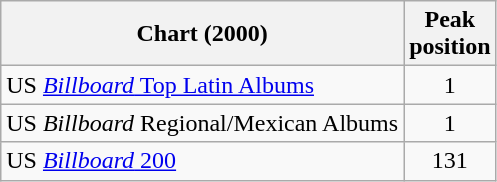<table class="wikitable">
<tr>
<th align="left">Chart (2000)</th>
<th align="left">Peak<br>position</th>
</tr>
<tr>
<td align="left">US <a href='#'><em>Billboard</em> Top Latin Albums</a></td>
<td align="center">1</td>
</tr>
<tr>
<td align="left">US <em>Billboard</em> Regional/Mexican Albums</td>
<td align="center">1</td>
</tr>
<tr>
<td align="left">US <a href='#'><em>Billboard</em> 200</a></td>
<td align="center">131</td>
</tr>
</table>
